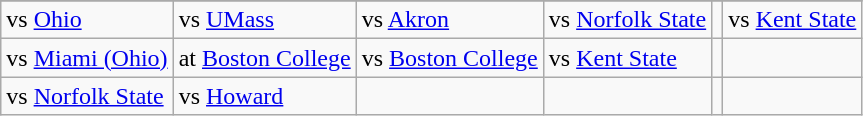<table class="wikitable">
<tr>
</tr>
<tr>
<td>vs <a href='#'>Ohio</a></td>
<td>vs <a href='#'>UMass</a></td>
<td>vs <a href='#'>Akron</a></td>
<td>vs <a href='#'>Norfolk State</a></td>
<td></td>
<td>vs <a href='#'>Kent State</a></td>
</tr>
<tr>
<td>vs <a href='#'>Miami (Ohio)</a></td>
<td>at <a href='#'>Boston College</a></td>
<td>vs <a href='#'>Boston College</a></td>
<td>vs <a href='#'>Kent State</a></td>
<td></td>
<td></td>
</tr>
<tr>
<td>vs <a href='#'>Norfolk State</a></td>
<td>vs <a href='#'>Howard</a></td>
<td></td>
<td></td>
<td></td>
<td></td>
</tr>
</table>
